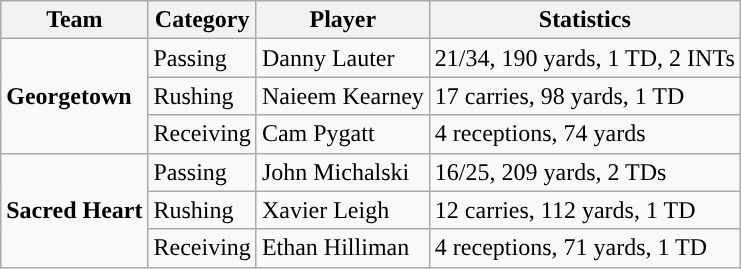<table class="wikitable" style="float: right;">
<tr>
<th>Team</th>
<th>Category</th>
<th>Player</th>
<th>Statistics</th>
</tr>
<tr>
<td rowspan=3><strong>Georgetown</strong></td>
<td>Passing</td>
<td>Danny Lauter</td>
<td>21/34, 190 yards, 1 TD, 2 INTs</td>
</tr>
<tr>
<td>Rushing</td>
<td>Naieem Kearney</td>
<td>17 carries, 98 yards, 1 TD</td>
</tr>
<tr>
<td>Receiving</td>
<td>Cam Pygatt</td>
<td>4 receptions, 74 yards</td>
</tr>
<tr>
<td rowspan=3><strong>Sacred Heart</strong></td>
<td>Passing</td>
<td>John Michalski</td>
<td>16/25, 209 yards, 2 TDs</td>
</tr>
<tr>
<td>Rushing</td>
<td>Xavier Leigh</td>
<td>12 carries, 112 yards, 1 TD</td>
</tr>
<tr>
<td>Receiving</td>
<td>Ethan Hilliman</td>
<td>4 receptions, 71 yards, 1 TD</td>
</tr>
</table>
